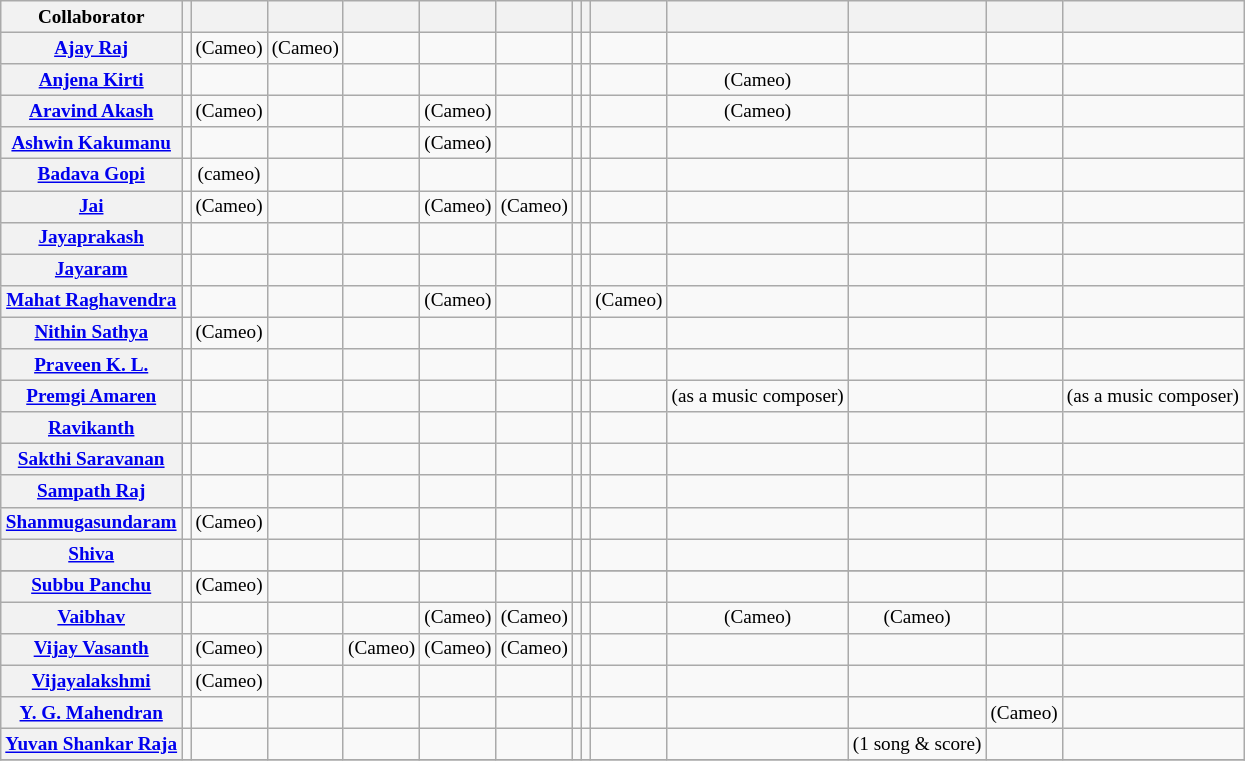<table class="wikitable sortable" style="text-align:center;font-size:80%;">
<tr style="vertical-align:bottom;">
<th scope="col">Collaborator</th>
<th scope="col"></th>
<th scope="col"></th>
<th scope="col"></th>
<th scope="col"></th>
<th scope="col"></th>
<th scope="col"></th>
<th scope="col"></th>
<th scope="col"></th>
<th scope="col"></th>
<th scope="col"></th>
<th scope="col"></th>
<th scope="col"></th>
<th scope="col"></th>
</tr>
<tr>
<th><a href='#'>Ajay Raj</a></th>
<td></td>
<td> (Cameo)</td>
<td> (Cameo)</td>
<td></td>
<td></td>
<td></td>
<td></td>
<td></td>
<td></td>
<td></td>
<td></td>
<td></td>
<td></td>
</tr>
<tr>
<th><a href='#'>Anjena Kirti</a></th>
<td></td>
<td></td>
<td></td>
<td></td>
<td></td>
<td></td>
<td></td>
<td></td>
<td></td>
<td> (Cameo)</td>
<td></td>
<td></td>
<td></td>
</tr>
<tr>
<th><a href='#'>Aravind Akash</a></th>
<td></td>
<td> (Cameo)</td>
<td></td>
<td></td>
<td> (Cameo)</td>
<td></td>
<td></td>
<td></td>
<td></td>
<td> (Cameo)</td>
<td></td>
<td></td>
<td></td>
</tr>
<tr>
<th><a href='#'>Ashwin Kakumanu</a></th>
<td></td>
<td></td>
<td></td>
<td></td>
<td> (Cameo)</td>
<td></td>
<td></td>
<td></td>
<td></td>
<td></td>
<td></td>
<td></td>
<td></td>
</tr>
<tr>
<th><a href='#'>Badava Gopi</a></th>
<td></td>
<td> (cameo)</td>
<td></td>
<td></td>
<td></td>
<td></td>
<td></td>
<td></td>
<td></td>
<td></td>
<td></td>
<td></td>
<td></td>
</tr>
<tr>
<th><a href='#'>Jai</a></th>
<td></td>
<td> (Cameo)</td>
<td></td>
<td></td>
<td> (Cameo)</td>
<td> (Cameo)</td>
<td></td>
<td></td>
<td></td>
<td></td>
<td></td>
<td></td>
<td></td>
</tr>
<tr>
<th><a href='#'>Jayaprakash</a></th>
<td></td>
<td></td>
<td></td>
<td></td>
<td></td>
<td></td>
<td></td>
<td></td>
<td></td>
<td></td>
<td></td>
<td></td>
<td></td>
</tr>
<tr>
<th><a href='#'>Jayaram</a></th>
<td></td>
<td></td>
<td></td>
<td></td>
<td></td>
<td></td>
<td></td>
<td></td>
<td></td>
<td></td>
<td></td>
<td></td>
<td></td>
</tr>
<tr>
<th><a href='#'>Mahat Raghavendra</a></th>
<td></td>
<td></td>
<td></td>
<td></td>
<td> (Cameo)</td>
<td></td>
<td></td>
<td></td>
<td> (Cameo)</td>
<td></td>
<td></td>
<td></td>
<td></td>
</tr>
<tr>
<th><a href='#'>Nithin Sathya</a></th>
<td></td>
<td> (Cameo)</td>
<td></td>
<td></td>
<td></td>
<td></td>
<td></td>
<td></td>
<td></td>
<td></td>
<td></td>
<td></td>
<td></td>
</tr>
<tr>
<th><a href='#'>Praveen K. L.</a></th>
<td></td>
<td></td>
<td></td>
<td></td>
<td></td>
<td></td>
<td></td>
<td></td>
<td></td>
<td></td>
<td></td>
<td></td>
<td></td>
</tr>
<tr>
<th><a href='#'>Premgi Amaren</a></th>
<td></td>
<td></td>
<td></td>
<td></td>
<td></td>
<td></td>
<td></td>
<td></td>
<td></td>
<td> (as a music composer)</td>
<td></td>
<td></td>
<td> (as a music composer)</td>
</tr>
<tr>
<th><a href='#'>Ravikanth</a></th>
<td></td>
<td></td>
<td></td>
<td></td>
<td></td>
<td></td>
<td></td>
<td></td>
<td></td>
<td></td>
<td></td>
<td></td>
<td></td>
</tr>
<tr>
<th><a href='#'>Sakthi Saravanan</a></th>
<td></td>
<td></td>
<td></td>
<td></td>
<td></td>
<td></td>
<td></td>
<td></td>
<td></td>
<td></td>
<td></td>
<td></td>
<td></td>
</tr>
<tr>
<th><a href='#'>Sampath Raj</a></th>
<td></td>
<td></td>
<td></td>
<td></td>
<td></td>
<td></td>
<td></td>
<td></td>
<td></td>
<td></td>
<td></td>
<td></td>
<td></td>
</tr>
<tr>
<th><a href='#'>Shanmugasundaram</a></th>
<td></td>
<td> (Cameo)</td>
<td></td>
<td></td>
<td></td>
<td></td>
<td></td>
<td></td>
<td></td>
<td></td>
<td></td>
<td></td>
<td></td>
</tr>
<tr>
<th><a href='#'>Shiva</a></th>
<td></td>
<td></td>
<td></td>
<td></td>
<td></td>
<td></td>
<td></td>
<td></td>
<td></td>
<td></td>
<td></td>
<td></td>
<td></td>
</tr>
<tr>
</tr>
<tr>
<th><a href='#'>Subbu Panchu</a></th>
<td></td>
<td> (Cameo)</td>
<td></td>
<td></td>
<td></td>
<td></td>
<td></td>
<td></td>
<td></td>
<td></td>
<td></td>
<td></td>
<td></td>
</tr>
<tr>
<th><a href='#'>Vaibhav</a></th>
<td></td>
<td></td>
<td></td>
<td></td>
<td> (Cameo)</td>
<td> (Cameo)</td>
<td></td>
<td></td>
<td></td>
<td> (Cameo)</td>
<td> (Cameo)</td>
<td></td>
<td></td>
</tr>
<tr>
<th><a href='#'>Vijay Vasanth</a></th>
<td></td>
<td> (Cameo)</td>
<td></td>
<td> (Cameo)</td>
<td> (Cameo)</td>
<td> (Cameo)</td>
<td></td>
<td></td>
<td></td>
<td></td>
<td></td>
<td></td>
<td></td>
</tr>
<tr>
<th><a href='#'>Vijayalakshmi</a></th>
<td></td>
<td> (Cameo)</td>
<td></td>
<td></td>
<td></td>
<td></td>
<td></td>
<td></td>
<td></td>
<td></td>
<td></td>
<td></td>
<td></td>
</tr>
<tr>
<th><a href='#'>Y. G. Mahendran</a></th>
<td></td>
<td></td>
<td></td>
<td></td>
<td></td>
<td></td>
<td></td>
<td></td>
<td></td>
<td></td>
<td></td>
<td> (Cameo)</td>
<td></td>
</tr>
<tr>
<th><a href='#'>Yuvan Shankar Raja</a></th>
<td></td>
<td></td>
<td></td>
<td></td>
<td></td>
<td></td>
<td></td>
<td></td>
<td></td>
<td></td>
<td> (1 song & score)</td>
<td></td>
<td></td>
</tr>
<tr>
</tr>
</table>
